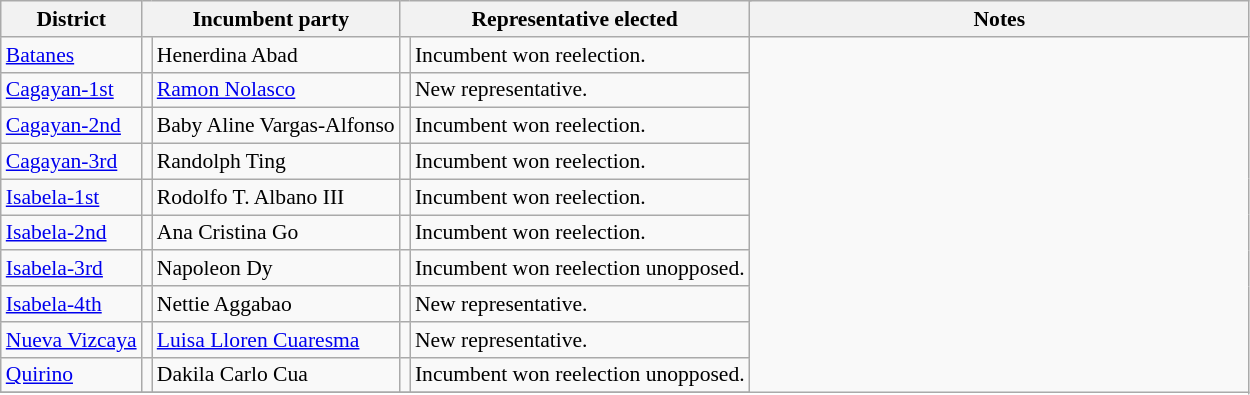<table class=wikitable style="font-size:90%;">
<tr>
<th>District</th>
<th colspan=2>Incumbent party</th>
<th colspan=3>Representative elected</th>
<th width=40%>Notes</th>
</tr>
<tr>
<td><a href='#'>Batanes</a></td>
<td></td>
<td>Henerdina Abad</td>
<td></td>
<td>Incumbent won reelection.</td>
</tr>
<tr>
<td><a href='#'>Cagayan-1st</a></td>
<td></td>
<td><a href='#'>Ramon Nolasco</a></td>
<td></td>
<td>New representative.</td>
</tr>
<tr>
<td><a href='#'>Cagayan-2nd</a></td>
<td></td>
<td>Baby Aline Vargas-Alfonso</td>
<td></td>
<td>Incumbent won reelection.</td>
</tr>
<tr>
<td><a href='#'>Cagayan-3rd</a></td>
<td></td>
<td>Randolph Ting</td>
<td></td>
<td>Incumbent won reelection.</td>
</tr>
<tr>
<td><a href='#'>Isabela-1st</a></td>
<td></td>
<td>Rodolfo T. Albano III</td>
<td></td>
<td>Incumbent won reelection.</td>
</tr>
<tr>
<td><a href='#'>Isabela-2nd</a></td>
<td></td>
<td>Ana Cristina Go</td>
<td></td>
<td>Incumbent won reelection.</td>
</tr>
<tr>
<td><a href='#'>Isabela-3rd</a></td>
<td></td>
<td>Napoleon Dy</td>
<td></td>
<td>Incumbent won reelection unopposed.</td>
</tr>
<tr>
<td><a href='#'>Isabela-4th</a></td>
<td></td>
<td>Nettie Aggabao</td>
<td></td>
<td>New representative.</td>
</tr>
<tr>
<td><a href='#'>Nueva Vizcaya</a></td>
<td></td>
<td><a href='#'>Luisa Lloren Cuaresma</a></td>
<td></td>
<td>New representative.</td>
</tr>
<tr>
<td><a href='#'>Quirino</a></td>
<td></td>
<td>Dakila Carlo Cua</td>
<td></td>
<td>Incumbent won reelection unopposed.</td>
</tr>
<tr>
</tr>
</table>
